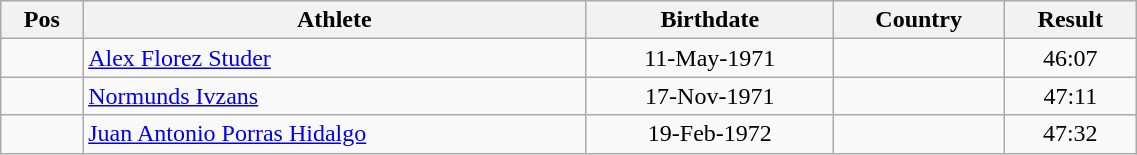<table class="wikitable"  style="text-align:center; width:60%;">
<tr>
<th>Pos</th>
<th>Athlete</th>
<th>Birthdate</th>
<th>Country</th>
<th>Result</th>
</tr>
<tr>
<td align=center></td>
<td align=left><a href='#'>Alex Florez Studer</a></td>
<td>11-May-1971</td>
<td align=left></td>
<td>46:07</td>
</tr>
<tr>
<td align=center></td>
<td align=left><a href='#'>Normunds Ivzans</a></td>
<td>17-Nov-1971</td>
<td align=left></td>
<td>47:11</td>
</tr>
<tr>
<td align=center></td>
<td align=left><a href='#'>Juan Antonio Porras Hidalgo</a></td>
<td>19-Feb-1972</td>
<td align=left></td>
<td>47:32</td>
</tr>
</table>
